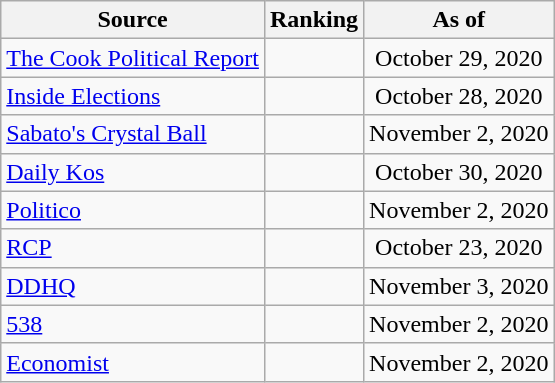<table class="wikitable" style="text-align:center">
<tr>
<th>Source</th>
<th>Ranking</th>
<th>As of</th>
</tr>
<tr>
<td align=left><a href='#'>The Cook Political Report</a></td>
<td></td>
<td>October 29, 2020</td>
</tr>
<tr>
<td align=left><a href='#'>Inside Elections</a></td>
<td></td>
<td>October 28, 2020</td>
</tr>
<tr>
<td align=left><a href='#'>Sabato's Crystal Ball</a></td>
<td></td>
<td>November 2, 2020</td>
</tr>
<tr>
<td align="left"><a href='#'>Daily Kos</a></td>
<td></td>
<td>October 30, 2020</td>
</tr>
<tr>
<td align="left"><a href='#'>Politico</a></td>
<td></td>
<td>November 2, 2020</td>
</tr>
<tr>
<td align="left"><a href='#'>RCP</a></td>
<td></td>
<td>October 23, 2020</td>
</tr>
<tr>
<td align="left"><a href='#'>DDHQ</a></td>
<td></td>
<td>November 3, 2020</td>
</tr>
<tr>
<td align="left"><a href='#'>538</a></td>
<td></td>
<td>November 2, 2020</td>
</tr>
<tr>
<td align="left"><a href='#'>Economist</a></td>
<td></td>
<td>November 2, 2020</td>
</tr>
</table>
